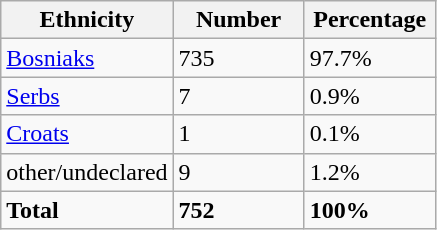<table class="wikitable">
<tr>
<th width="100px">Ethnicity</th>
<th width="80px">Number</th>
<th width="80px">Percentage</th>
</tr>
<tr>
<td><a href='#'>Bosniaks</a></td>
<td>735</td>
<td>97.7%</td>
</tr>
<tr>
<td><a href='#'>Serbs</a></td>
<td>7</td>
<td>0.9%</td>
</tr>
<tr>
<td><a href='#'>Croats</a></td>
<td>1</td>
<td>0.1%</td>
</tr>
<tr>
<td>other/undeclared</td>
<td>9</td>
<td>1.2%</td>
</tr>
<tr>
<td><strong>Total</strong></td>
<td><strong>752</strong></td>
<td><strong>100%</strong></td>
</tr>
</table>
